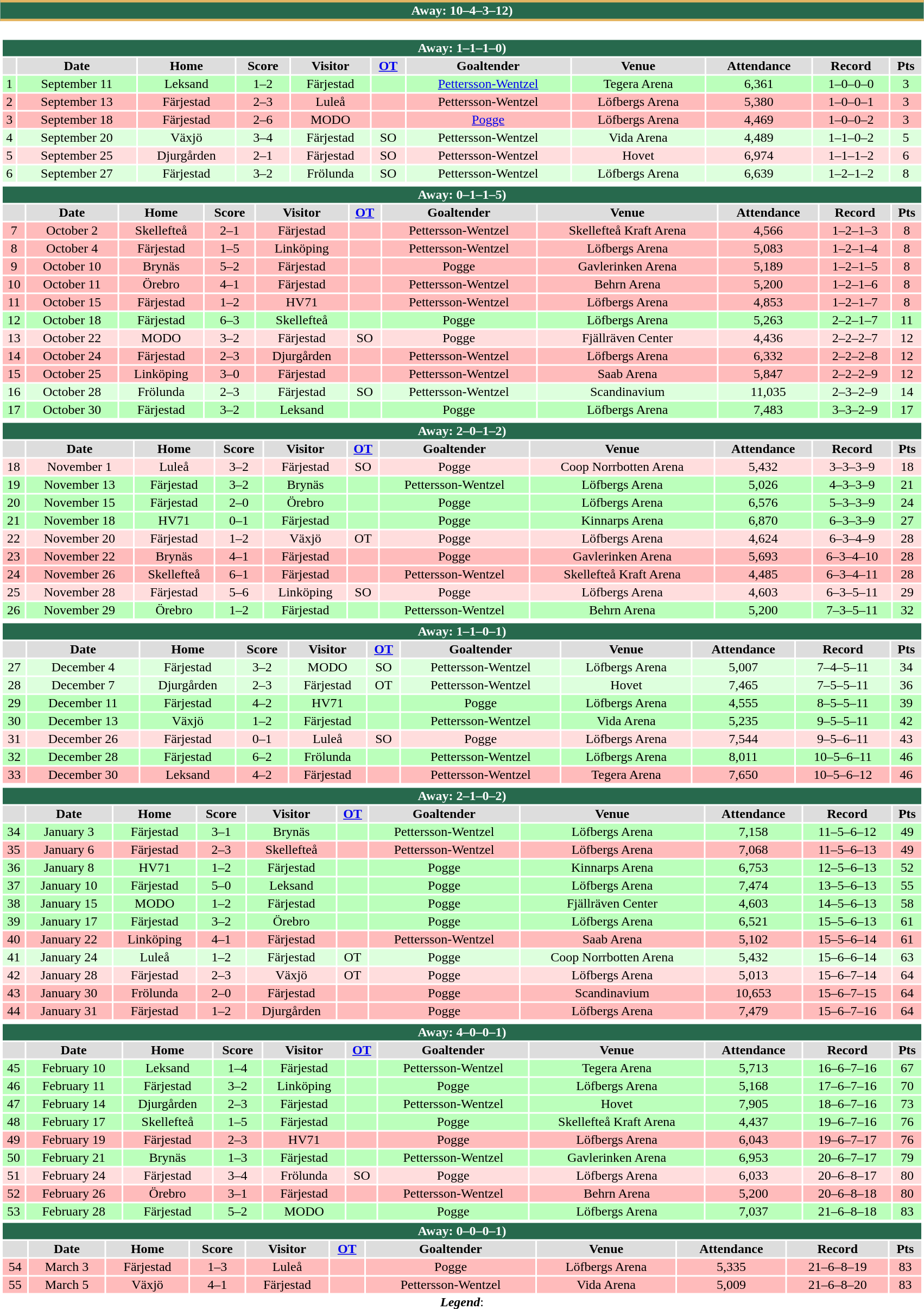<table class="toccolours" width=90% style="clear:both; margin:1em auto; text-align:center;">
<tr>
<th colspan=11 style="background:#27694D;border-top:#e4b562 3px solid;border-bottom:#e4b562 3px solid; color:white;"> Away: 10–4–3–12)</th>
</tr>
<tr>
<td colspan=11><br><table class="toccolours collapsible collapsed" width=100%>
<tr>
<th colspan=11; style="background:#27694D;color:white;"> Away: 1–1–1–0)</th>
</tr>
<tr align="center"  bgcolor="#dddddd">
<td><strong></strong></td>
<td><strong>Date</strong></td>
<td><strong>Home</strong></td>
<td><strong>Score</strong></td>
<td><strong>Visitor</strong></td>
<td><strong> <a href='#'>OT</a></strong></td>
<td><strong>Goaltender</strong></td>
<td><strong>Venue</strong></td>
<td><strong>Attendance</strong></td>
<td><strong>Record</strong></td>
<td><strong>Pts</strong></td>
</tr>
<tr align="center" bgcolor="#bbffbb">
<td>1</td>
<td>September 11</td>
<td>Leksand</td>
<td>1–2</td>
<td>Färjestad</td>
<td></td>
<td><a href='#'>Pettersson-Wentzel</a></td>
<td>Tegera Arena</td>
<td>6,361</td>
<td>1–0–0–0</td>
<td>3</td>
</tr>
<tr align="center" bgcolor="#ffbbbb">
<td>2</td>
<td>September 13</td>
<td>Färjestad</td>
<td>2–3</td>
<td>Luleå</td>
<td></td>
<td>Pettersson-Wentzel</td>
<td>Löfbergs Arena</td>
<td>5,380</td>
<td>1–0–0–1</td>
<td>3</td>
</tr>
<tr align="center" bgcolor="#ffbbbb">
<td>3</td>
<td>September 18</td>
<td>Färjestad</td>
<td>2–6</td>
<td>MODO</td>
<td></td>
<td><a href='#'>Pogge</a></td>
<td>Löfbergs Arena</td>
<td>4,469</td>
<td>1–0–0–2</td>
<td>3</td>
</tr>
<tr align="center" bgcolor="#ddffdd">
<td>4</td>
<td>September 20</td>
<td>Växjö</td>
<td>3–4</td>
<td>Färjestad</td>
<td>SO</td>
<td>Pettersson-Wentzel</td>
<td>Vida Arena</td>
<td>4,489</td>
<td>1–1–0–2</td>
<td>5</td>
</tr>
<tr align="center" bgcolor="#ffdddd">
<td>5</td>
<td>September 25</td>
<td>Djurgården</td>
<td>2–1</td>
<td>Färjestad</td>
<td>SO</td>
<td>Pettersson-Wentzel</td>
<td>Hovet</td>
<td>6,974</td>
<td>1–1–1–2</td>
<td>6</td>
</tr>
<tr align="center" bgcolor="#ddffdd">
<td>6</td>
<td>September 27</td>
<td>Färjestad</td>
<td>3–2</td>
<td>Frölunda</td>
<td>SO</td>
<td>Pettersson-Wentzel</td>
<td>Löfbergs Arena</td>
<td>6,639</td>
<td>1–2–1–2</td>
<td>8</td>
</tr>
<tr>
</tr>
</table>
<table class="toccolours collapsible collapsed" width=100%>
<tr>
<th colspan=11; style="background:#27694D;color:white;"> Away: 0–1–1–5)</th>
</tr>
<tr align="center"  bgcolor="#dddddd">
<td><strong></strong></td>
<td><strong>Date</strong></td>
<td><strong>Home</strong></td>
<td><strong>Score</strong></td>
<td><strong>Visitor</strong></td>
<td><strong> <a href='#'>OT</a></strong></td>
<td><strong>Goaltender</strong></td>
<td><strong>Venue</strong></td>
<td><strong>Attendance</strong></td>
<td><strong>Record</strong></td>
<td><strong>Pts</strong></td>
</tr>
<tr align="center" bgcolor="#ffbbbb">
<td>7</td>
<td>October 2</td>
<td>Skellefteå</td>
<td>2–1</td>
<td>Färjestad</td>
<td></td>
<td>Pettersson-Wentzel</td>
<td>Skellefteå Kraft Arena</td>
<td>4,566</td>
<td>1–2–1–3</td>
<td>8</td>
</tr>
<tr align="center" bgcolor="#ffbbbb">
<td>8</td>
<td>October 4</td>
<td>Färjestad</td>
<td>1–5</td>
<td>Linköping</td>
<td></td>
<td>Pettersson-Wentzel</td>
<td>Löfbergs Arena</td>
<td>5,083</td>
<td>1–2–1–4</td>
<td>8</td>
</tr>
<tr align="center" bgcolor="#ffbbbb">
<td>9</td>
<td>October 10</td>
<td>Brynäs</td>
<td>5–2</td>
<td>Färjestad</td>
<td></td>
<td>Pogge</td>
<td>Gavlerinken Arena</td>
<td>5,189</td>
<td>1–2–1–5</td>
<td>8</td>
</tr>
<tr align="center" bgcolor="#ffbbbb">
<td>10</td>
<td>October 11</td>
<td>Örebro</td>
<td>4–1</td>
<td>Färjestad</td>
<td></td>
<td>Pettersson-Wentzel</td>
<td>Behrn Arena</td>
<td>5,200</td>
<td>1–2–1–6</td>
<td>8</td>
</tr>
<tr align="center" bgcolor="#ffbbbb">
<td>11</td>
<td>October 15</td>
<td>Färjestad</td>
<td>1–2</td>
<td>HV71</td>
<td></td>
<td>Pettersson-Wentzel</td>
<td>Löfbergs Arena</td>
<td>4,853</td>
<td>1–2–1–7</td>
<td>8</td>
</tr>
<tr align="center" bgcolor="#bbffbb">
<td>12</td>
<td>October 18</td>
<td>Färjestad</td>
<td>6–3</td>
<td>Skellefteå</td>
<td></td>
<td>Pogge</td>
<td>Löfbergs Arena</td>
<td>5,263</td>
<td>2–2–1–7</td>
<td>11</td>
</tr>
<tr align="center" bgcolor="#ffdddd">
<td>13</td>
<td>October 22</td>
<td>MODO</td>
<td>3–2</td>
<td>Färjestad</td>
<td>SO</td>
<td>Pogge</td>
<td>Fjällräven Center</td>
<td>4,436</td>
<td>2–2–2–7</td>
<td>12</td>
</tr>
<tr align="center" bgcolor="#ffbbbb">
<td>14</td>
<td>October 24</td>
<td>Färjestad</td>
<td>2–3</td>
<td>Djurgården</td>
<td></td>
<td>Pettersson-Wentzel</td>
<td>Löfbergs Arena</td>
<td>6,332</td>
<td>2–2–2–8</td>
<td>12</td>
</tr>
<tr align="center" bgcolor="#ffbbbb">
<td>15</td>
<td>October 25</td>
<td>Linköping</td>
<td>3–0</td>
<td>Färjestad</td>
<td></td>
<td>Pettersson-Wentzel</td>
<td>Saab Arena</td>
<td>5,847</td>
<td>2–2–2–9</td>
<td>12</td>
</tr>
<tr align="center" bgcolor="#ddffdd">
<td>16</td>
<td>October 28</td>
<td>Frölunda</td>
<td>2–3</td>
<td>Färjestad</td>
<td>SO</td>
<td>Pettersson-Wentzel</td>
<td>Scandinavium</td>
<td>11,035</td>
<td>2–3–2–9</td>
<td>14</td>
</tr>
<tr align="center" bgcolor="#bbffbb">
<td>17</td>
<td>October 30</td>
<td>Färjestad</td>
<td>3–2</td>
<td>Leksand</td>
<td></td>
<td>Pogge</td>
<td>Löfbergs Arena</td>
<td>7,483</td>
<td>3–3–2–9</td>
<td>17</td>
</tr>
<tr>
</tr>
</table>
<table class="toccolours collapsible collapsed" width=100%>
<tr>
<th colspan=11; style="background:#27694D;color:white;"> Away: 2–0–1–2)</th>
</tr>
<tr align="center"  bgcolor="#dddddd">
<td><strong></strong></td>
<td><strong>Date</strong></td>
<td><strong>Home</strong></td>
<td><strong>Score</strong></td>
<td><strong>Visitor</strong></td>
<td><strong> <a href='#'>OT</a></strong></td>
<td><strong>Goaltender</strong></td>
<td><strong>Venue</strong></td>
<td><strong>Attendance</strong></td>
<td><strong>Record</strong></td>
<td><strong>Pts</strong></td>
</tr>
<tr align="center" bgcolor="#ffdddd">
<td>18</td>
<td>November 1</td>
<td>Luleå</td>
<td>3–2</td>
<td>Färjestad</td>
<td>SO</td>
<td>Pogge</td>
<td>Coop Norrbotten Arena</td>
<td>5,432</td>
<td>3–3–3–9</td>
<td>18</td>
</tr>
<tr align="center" bgcolor="#bbffbb">
<td>19</td>
<td>November 13</td>
<td>Färjestad</td>
<td>3–2</td>
<td>Brynäs</td>
<td></td>
<td>Pettersson-Wentzel</td>
<td>Löfbergs Arena</td>
<td>5,026</td>
<td>4–3–3–9</td>
<td>21</td>
</tr>
<tr align="center" bgcolor="#bbffbb">
<td>20</td>
<td>November 15</td>
<td>Färjestad</td>
<td>2–0</td>
<td>Örebro</td>
<td></td>
<td>Pogge</td>
<td>Löfbergs Arena</td>
<td>6,576</td>
<td>5–3–3–9</td>
<td>24</td>
</tr>
<tr align="center" bgcolor="#bbffbb">
<td>21</td>
<td>November 18</td>
<td>HV71</td>
<td>0–1</td>
<td>Färjestad</td>
<td></td>
<td>Pogge</td>
<td>Kinnarps Arena</td>
<td>6,870</td>
<td>6–3–3–9</td>
<td>27</td>
</tr>
<tr align="center" bgcolor="#ffdddd">
<td>22</td>
<td>November 20</td>
<td>Färjestad</td>
<td>1–2</td>
<td>Växjö</td>
<td>OT</td>
<td>Pogge</td>
<td>Löfbergs Arena</td>
<td>4,624</td>
<td>6–3–4–9</td>
<td>28</td>
</tr>
<tr align="center" bgcolor="#ffbbbb">
<td>23</td>
<td>November 22</td>
<td>Brynäs</td>
<td>4–1</td>
<td>Färjestad</td>
<td></td>
<td>Pogge</td>
<td>Gavlerinken Arena</td>
<td>5,693</td>
<td>6–3–4–10</td>
<td>28</td>
</tr>
<tr align="center" bgcolor="#ffbbbb">
<td>24</td>
<td>November 26</td>
<td>Skellefteå</td>
<td>6–1</td>
<td>Färjestad</td>
<td></td>
<td>Pettersson-Wentzel</td>
<td>Skellefteå Kraft Arena</td>
<td>4,485</td>
<td>6–3–4–11</td>
<td>28</td>
</tr>
<tr align="center" bgcolor="#ffdddd">
<td>25</td>
<td>November 28</td>
<td>Färjestad</td>
<td>5–6</td>
<td>Linköping</td>
<td>SO</td>
<td>Pogge</td>
<td>Löfbergs Arena</td>
<td>4,603</td>
<td>6–3–5–11</td>
<td>29</td>
</tr>
<tr align="center" bgcolor="#bbffbb">
<td>26</td>
<td>November 29</td>
<td>Örebro</td>
<td>1–2</td>
<td>Färjestad</td>
<td></td>
<td>Pettersson-Wentzel</td>
<td>Behrn Arena</td>
<td>5,200</td>
<td>7–3–5–11</td>
<td>32</td>
</tr>
<tr>
</tr>
</table>
<table class="toccolours collapsible collapsed" width=100%>
<tr>
<th colspan=11; style="background:#27694D;color:white;"> Away: 1–1–0–1)</th>
</tr>
<tr align="center"  bgcolor="#dddddd">
<td><strong></strong></td>
<td><strong>Date</strong></td>
<td><strong>Home</strong></td>
<td><strong>Score</strong></td>
<td><strong>Visitor</strong></td>
<td><strong> <a href='#'>OT</a></strong></td>
<td><strong>Goaltender</strong></td>
<td><strong>Venue</strong></td>
<td><strong>Attendance</strong></td>
<td><strong>Record</strong></td>
<td><strong>Pts</strong></td>
</tr>
<tr align="center" bgcolor="#ddffdd">
<td>27</td>
<td>December 4</td>
<td>Färjestad</td>
<td>3–2</td>
<td>MODO</td>
<td>SO</td>
<td>Pettersson-Wentzel</td>
<td>Löfbergs Arena</td>
<td>5,007</td>
<td>7–4–5–11</td>
<td>34</td>
</tr>
<tr align="center" bgcolor="#ddffdd">
<td>28</td>
<td>December 7</td>
<td>Djurgården</td>
<td>2–3</td>
<td>Färjestad</td>
<td>OT</td>
<td>Pettersson-Wentzel</td>
<td>Hovet</td>
<td>7,465</td>
<td>7–5–5–11</td>
<td>36</td>
</tr>
<tr align="center" bgcolor="#bbffbb">
<td>29</td>
<td>December 11</td>
<td>Färjestad</td>
<td>4–2</td>
<td>HV71</td>
<td></td>
<td>Pogge</td>
<td>Löfbergs Arena</td>
<td>4,555</td>
<td>8–5–5–11</td>
<td>39</td>
</tr>
<tr align="center" bgcolor="#bbffbb">
<td>30</td>
<td>December 13</td>
<td>Växjö</td>
<td>1–2</td>
<td>Färjestad</td>
<td></td>
<td>Pettersson-Wentzel</td>
<td>Vida Arena</td>
<td>5,235</td>
<td>9–5–5–11</td>
<td>42</td>
</tr>
<tr align="center" bgcolor="#ffdddd">
<td>31</td>
<td>December 26</td>
<td>Färjestad</td>
<td>0–1</td>
<td>Luleå</td>
<td>SO</td>
<td>Pogge</td>
<td>Löfbergs Arena</td>
<td>7,544</td>
<td>9–5–6–11</td>
<td>43</td>
</tr>
<tr align="center" bgcolor="#bbffbb">
<td>32</td>
<td>December 28</td>
<td>Färjestad</td>
<td>6–2</td>
<td>Frölunda</td>
<td></td>
<td>Pettersson-Wentzel</td>
<td>Löfbergs Arena</td>
<td>8,011</td>
<td>10–5–6–11</td>
<td>46</td>
</tr>
<tr align="center" bgcolor="#ffbbbb">
<td>33</td>
<td>December 30</td>
<td>Leksand</td>
<td>4–2</td>
<td>Färjestad</td>
<td></td>
<td>Pettersson-Wentzel</td>
<td>Tegera Arena</td>
<td>7,650</td>
<td>10–5–6–12</td>
<td>46</td>
</tr>
<tr>
</tr>
</table>
<table class="toccolours collapsible collapsed" width=100%>
<tr>
<th colspan=11; style="background:#27694D;color:white;"> Away: 2–1–0–2)</th>
</tr>
<tr align="center"  bgcolor="#dddddd">
<td><strong></strong></td>
<td><strong>Date</strong></td>
<td><strong>Home</strong></td>
<td><strong>Score</strong></td>
<td><strong>Visitor</strong></td>
<td><strong> <a href='#'>OT</a></strong></td>
<td><strong>Goaltender</strong></td>
<td><strong>Venue</strong></td>
<td><strong>Attendance</strong></td>
<td><strong>Record</strong></td>
<td><strong>Pts</strong></td>
</tr>
<tr align="center" bgcolor="#bbffbb">
<td>34</td>
<td>January 3</td>
<td>Färjestad</td>
<td>3–1</td>
<td>Brynäs</td>
<td></td>
<td>Pettersson-Wentzel</td>
<td>Löfbergs Arena</td>
<td>7,158</td>
<td>11–5–6–12</td>
<td>49</td>
</tr>
<tr align="center" bgcolor="#ffbbbb">
<td>35</td>
<td>January 6</td>
<td>Färjestad</td>
<td>2–3</td>
<td>Skellefteå</td>
<td></td>
<td>Pettersson-Wentzel</td>
<td>Löfbergs Arena</td>
<td>7,068</td>
<td>11–5–6–13</td>
<td>49</td>
</tr>
<tr align="center" bgcolor="#bbffbb">
<td>36</td>
<td>January 8</td>
<td>HV71</td>
<td>1–2</td>
<td>Färjestad</td>
<td></td>
<td>Pogge</td>
<td>Kinnarps Arena</td>
<td>6,753</td>
<td>12–5–6–13</td>
<td>52</td>
</tr>
<tr align="center" bgcolor="#bbffbb">
<td>37</td>
<td>January 10</td>
<td>Färjestad</td>
<td>5–0</td>
<td>Leksand</td>
<td></td>
<td>Pogge</td>
<td>Löfbergs Arena</td>
<td>7,474</td>
<td>13–5–6–13</td>
<td>55</td>
</tr>
<tr align="center" bgcolor="#bbffbb">
<td>38</td>
<td>January 15</td>
<td>MODO</td>
<td>1–2</td>
<td>Färjestad</td>
<td></td>
<td>Pogge</td>
<td>Fjällräven Center</td>
<td>4,603</td>
<td>14–5–6–13</td>
<td>58</td>
</tr>
<tr align="center" bgcolor="#bbffbb">
<td>39</td>
<td>January 17</td>
<td>Färjestad</td>
<td>3–2</td>
<td>Örebro</td>
<td></td>
<td>Pogge</td>
<td>Löfbergs Arena</td>
<td>6,521</td>
<td>15–5–6–13</td>
<td>61</td>
</tr>
<tr align="center" bgcolor="#ffbbbb">
<td>40</td>
<td>January 22</td>
<td>Linköping</td>
<td>4–1</td>
<td>Färjestad</td>
<td></td>
<td>Pettersson-Wentzel</td>
<td>Saab Arena</td>
<td>5,102</td>
<td>15–5–6–14</td>
<td>61</td>
</tr>
<tr align="center" bgcolor="#ddffdd">
<td>41</td>
<td>January 24</td>
<td>Luleå</td>
<td>1–2</td>
<td>Färjestad</td>
<td>OT</td>
<td>Pogge</td>
<td>Coop Norrbotten Arena</td>
<td>5,432</td>
<td>15–6–6–14</td>
<td>63</td>
</tr>
<tr align="center" bgcolor="#ffdddd">
<td>42</td>
<td>January 28</td>
<td>Färjestad</td>
<td>2–3</td>
<td>Växjö</td>
<td>OT</td>
<td>Pogge</td>
<td>Löfbergs Arena</td>
<td>5,013</td>
<td>15–6–7–14</td>
<td>64</td>
</tr>
<tr align="center" bgcolor="#ffbbbb">
<td>43</td>
<td>January 30</td>
<td>Frölunda</td>
<td>2–0</td>
<td>Färjestad</td>
<td></td>
<td>Pogge</td>
<td>Scandinavium</td>
<td>10,653</td>
<td>15–6–7–15</td>
<td>64</td>
</tr>
<tr align="center" bgcolor="#ffbbbb">
<td>44</td>
<td>January 31</td>
<td>Färjestad</td>
<td>1–2</td>
<td>Djurgården</td>
<td></td>
<td>Pogge</td>
<td>Löfbergs Arena</td>
<td>7,479</td>
<td>15–6–7–16</td>
<td>64</td>
</tr>
<tr>
</tr>
</table>
<table class="toccolours collapsible collapsed" width=100%>
<tr>
<th colspan=11; style="background:#27694D;color:white;"> Away: 4–0–0–1)</th>
</tr>
<tr align="center"  bgcolor="#dddddd">
<td><strong></strong></td>
<td><strong>Date</strong></td>
<td><strong>Home</strong></td>
<td><strong>Score</strong></td>
<td><strong>Visitor</strong></td>
<td><strong> <a href='#'>OT</a></strong></td>
<td><strong>Goaltender</strong></td>
<td><strong>Venue</strong></td>
<td><strong>Attendance</strong></td>
<td><strong>Record</strong></td>
<td><strong>Pts</strong></td>
</tr>
<tr align="center" bgcolor="#bbffbb">
<td>45</td>
<td>February 10</td>
<td>Leksand</td>
<td>1–4</td>
<td>Färjestad</td>
<td></td>
<td>Pettersson-Wentzel</td>
<td>Tegera Arena</td>
<td>5,713</td>
<td>16–6–7–16</td>
<td>67</td>
</tr>
<tr align="center" bgcolor="#bbffbb">
<td>46</td>
<td>February 11</td>
<td>Färjestad</td>
<td>3–2</td>
<td>Linköping</td>
<td></td>
<td>Pogge</td>
<td>Löfbergs Arena</td>
<td>5,168</td>
<td>17–6–7–16</td>
<td>70</td>
</tr>
<tr align="center" bgcolor="#bbffbb">
<td>47</td>
<td>February 14</td>
<td>Djurgården</td>
<td>2–3</td>
<td>Färjestad</td>
<td></td>
<td>Pettersson-Wentzel</td>
<td>Hovet</td>
<td>7,905</td>
<td>18–6–7–16</td>
<td>73</td>
</tr>
<tr align="center" bgcolor="#bbffbb">
<td>48</td>
<td>February 17</td>
<td>Skellefteå</td>
<td>1–5</td>
<td>Färjestad</td>
<td></td>
<td>Pogge</td>
<td>Skellefteå Kraft Arena</td>
<td>4,437</td>
<td>19–6–7–16</td>
<td>76</td>
</tr>
<tr align="center" bgcolor="#ffbbbb">
<td>49</td>
<td>February 19</td>
<td>Färjestad</td>
<td>2–3</td>
<td>HV71</td>
<td></td>
<td>Pogge</td>
<td>Löfbergs Arena</td>
<td>6,043</td>
<td>19–6–7–17</td>
<td>76</td>
</tr>
<tr align="center" bgcolor="#bbffbb">
<td>50</td>
<td>February 21</td>
<td>Brynäs</td>
<td>1–3</td>
<td>Färjestad</td>
<td></td>
<td>Pettersson-Wentzel</td>
<td>Gavlerinken Arena</td>
<td>6,953</td>
<td>20–6–7–17</td>
<td>79</td>
</tr>
<tr align="center" bgcolor="#ffdddd">
<td>51</td>
<td>February 24</td>
<td>Färjestad</td>
<td>3–4</td>
<td>Frölunda</td>
<td>SO</td>
<td>Pogge</td>
<td>Löfbergs Arena</td>
<td>6,033</td>
<td>20–6–8–17</td>
<td>80</td>
</tr>
<tr align="center" bgcolor="#ffbbbb">
<td>52</td>
<td>February 26</td>
<td>Örebro</td>
<td>3–1</td>
<td>Färjestad</td>
<td></td>
<td>Pettersson-Wentzel</td>
<td>Behrn Arena</td>
<td>5,200</td>
<td>20–6–8–18</td>
<td>80</td>
</tr>
<tr align="center" bgcolor="#bbffbb">
<td>53</td>
<td>February 28</td>
<td>Färjestad</td>
<td>5–2</td>
<td>MODO</td>
<td></td>
<td>Pogge</td>
<td>Löfbergs Arena</td>
<td>7,037</td>
<td>21–6–8–18</td>
<td>83</td>
</tr>
</table>
<table class="toccolours collapsible collapsed" width=100%>
<tr>
<th colspan=11; style="background:#27694D;color:white;"> Away: 0–0–0–1)</th>
</tr>
<tr align="center"  bgcolor="#dddddd">
<td><strong></strong></td>
<td><strong>Date</strong></td>
<td><strong>Home</strong></td>
<td><strong>Score</strong></td>
<td><strong>Visitor</strong></td>
<td><strong> <a href='#'>OT</a></strong></td>
<td><strong>Goaltender</strong></td>
<td><strong>Venue</strong></td>
<td><strong>Attendance</strong></td>
<td><strong>Record</strong></td>
<td><strong>Pts</strong></td>
</tr>
<tr align="center" bgcolor="#ffbbbb">
<td>54</td>
<td>March 3</td>
<td>Färjestad</td>
<td>1–3</td>
<td>Luleå</td>
<td></td>
<td>Pogge</td>
<td>Löfbergs Arena</td>
<td>5,335</td>
<td>21–6–8–19</td>
<td>83</td>
</tr>
<tr align="center" bgcolor="#ffbbbb">
<td>55</td>
<td>March 5</td>
<td>Växjö</td>
<td>4–1</td>
<td>Färjestad</td>
<td></td>
<td>Pettersson-Wentzel</td>
<td>Vida Arena</td>
<td>5,009</td>
<td>21–6–8–20</td>
<td>83</td>
</tr>
</table>
<strong><em>Legend</em></strong>: 


</td>
</tr>
</table>
